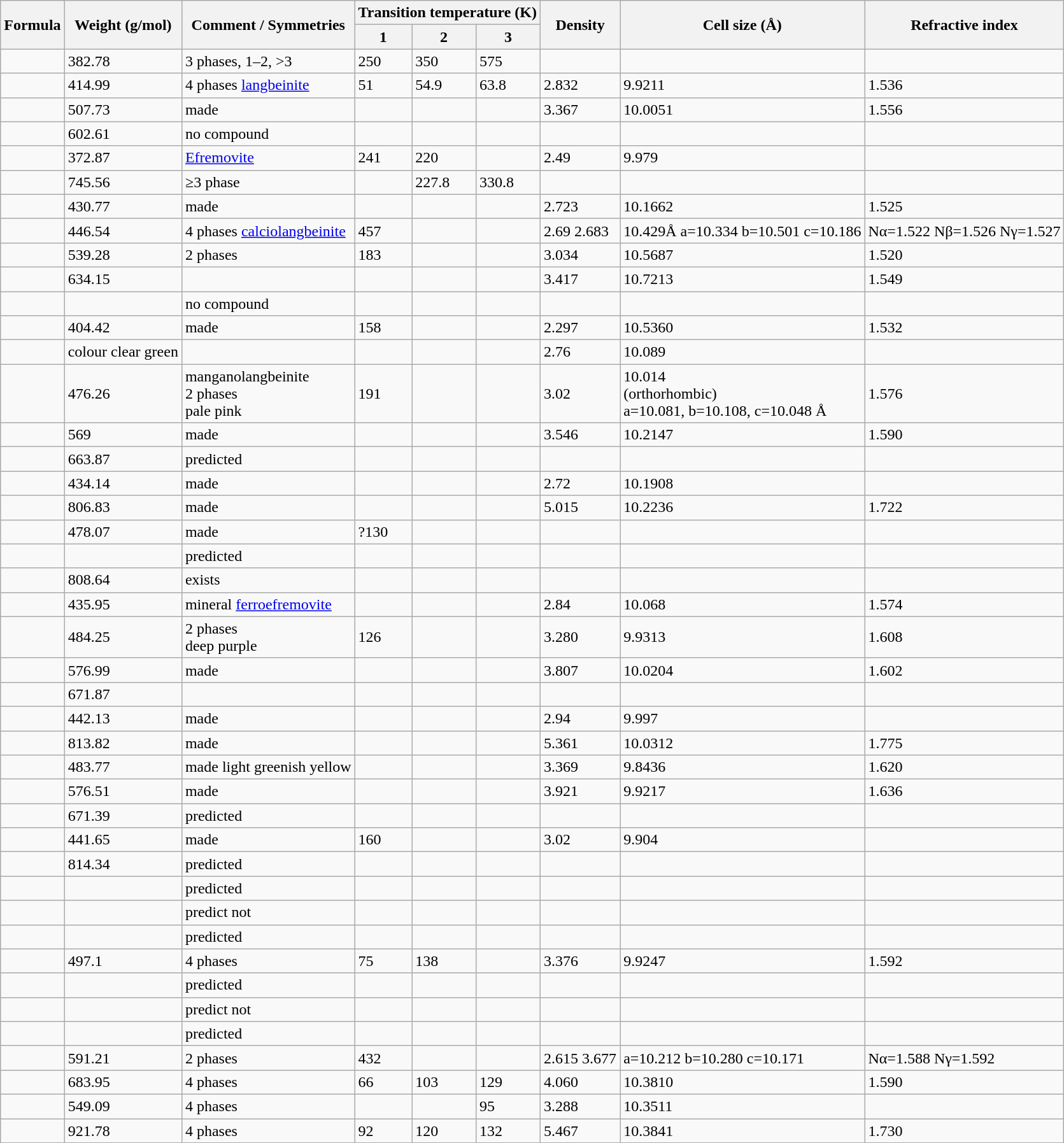<table class="wikitable">
<tr>
<th scope=col rowspan=2>Formula</th>
<th scope=col rowspan=2>Weight (g/mol)</th>
<th scope=col rowspan=2>Comment / Symmetries</th>
<th scope=col colspan=3>Transition temperature (K)</th>
<th scope=col rowspan=2>Density</th>
<th scope=col rowspan=2>Cell size (Å)</th>
<th scope=col rowspan=2>Refractive index</th>
</tr>
<tr>
<th scope=col>1</th>
<th scope=col>2</th>
<th scope=col>3</th>
</tr>
<tr>
<td></td>
<td>382.78</td>
<td>3 phases, 1–2, >3</td>
<td>250</td>
<td>350</td>
<td>575</td>
<td></td>
<td></td>
<td></td>
</tr>
<tr>
<td></td>
<td>414.99</td>
<td>4 phases <a href='#'>langbeinite</a></td>
<td>51</td>
<td>54.9</td>
<td>63.8</td>
<td>2.832</td>
<td>9.9211</td>
<td>1.536</td>
</tr>
<tr>
<td></td>
<td>507.73</td>
<td>made</td>
<td></td>
<td></td>
<td></td>
<td>3.367</td>
<td>10.0051</td>
<td>1.556</td>
</tr>
<tr>
<td></td>
<td>602.61</td>
<td>no compound</td>
<td></td>
<td></td>
<td></td>
<td></td>
<td></td>
<td></td>
</tr>
<tr>
<td></td>
<td>372.87</td>
<td><a href='#'>Efremovite</a></td>
<td>241</td>
<td>220</td>
<td></td>
<td>2.49</td>
<td>9.979</td>
<td></td>
</tr>
<tr>
<td></td>
<td>745.56</td>
<td>≥3 phase</td>
<td></td>
<td>227.8</td>
<td>330.8</td>
<td></td>
<td></td>
<td></td>
</tr>
<tr>
<td></td>
<td>430.77</td>
<td>made</td>
<td></td>
<td></td>
<td></td>
<td>2.723</td>
<td>10.1662</td>
<td>1.525</td>
</tr>
<tr>
<td></td>
<td>446.54</td>
<td>4 phases <a href='#'>calciolangbeinite</a></td>
<td>457</td>
<td></td>
<td></td>
<td>2.69 2.683</td>
<td>10.429Å a=10.334 b=10.501 c=10.186</td>
<td>Nα=1.522 Nβ=1.526 Nγ=1.527</td>
</tr>
<tr>
<td></td>
<td>539.28</td>
<td>2 phases</td>
<td>183</td>
<td></td>
<td></td>
<td>3.034</td>
<td>10.5687</td>
<td>1.520</td>
</tr>
<tr>
<td></td>
<td>634.15</td>
<td></td>
<td></td>
<td></td>
<td></td>
<td>3.417</td>
<td>10.7213</td>
<td>1.549</td>
</tr>
<tr>
<td></td>
<td></td>
<td>no compound</td>
<td></td>
<td></td>
<td></td>
<td></td>
<td></td>
<td></td>
</tr>
<tr>
<td></td>
<td>404.42</td>
<td>made</td>
<td>158</td>
<td></td>
<td></td>
<td>2.297</td>
<td>10.5360</td>
<td>1.532</td>
</tr>
<tr>
<td></td>
<td>colour clear green</td>
<td></td>
<td></td>
<td></td>
<td></td>
<td>2.76</td>
<td>10.089</td>
<td></td>
</tr>
<tr>
<td></td>
<td>476.26</td>
<td>manganolangbeinite<br>2 phases<br>pale pink</td>
<td>191</td>
<td></td>
<td></td>
<td>3.02</td>
<td>10.014<br>(orthorhombic)<br>a=10.081, b=10.108, c=10.048 Å</td>
<td>1.576</td>
</tr>
<tr>
<td></td>
<td>569</td>
<td>made</td>
<td></td>
<td></td>
<td></td>
<td>3.546</td>
<td>10.2147</td>
<td>1.590</td>
</tr>
<tr>
<td></td>
<td>663.87</td>
<td>predicted</td>
<td></td>
<td></td>
<td></td>
<td></td>
<td></td>
<td></td>
</tr>
<tr>
<td></td>
<td>434.14</td>
<td>made</td>
<td></td>
<td></td>
<td></td>
<td>2.72</td>
<td>10.1908</td>
<td></td>
</tr>
<tr>
<td></td>
<td>806.83</td>
<td>made</td>
<td></td>
<td></td>
<td></td>
<td>5.015</td>
<td>10.2236</td>
<td>1.722</td>
</tr>
<tr>
<td></td>
<td>478.07</td>
<td>made</td>
<td>?130</td>
<td></td>
<td></td>
<td></td>
<td></td>
<td></td>
</tr>
<tr>
<td></td>
<td></td>
<td>predicted</td>
<td></td>
<td></td>
<td></td>
<td></td>
<td></td>
<td></td>
</tr>
<tr>
<td></td>
<td>808.64</td>
<td>exists</td>
<td></td>
<td></td>
<td></td>
<td></td>
<td></td>
<td></td>
</tr>
<tr>
<td></td>
<td>435.95</td>
<td>mineral <a href='#'>ferroefremovite</a></td>
<td></td>
<td></td>
<td></td>
<td>2.84</td>
<td>10.068</td>
<td>1.574</td>
</tr>
<tr>
<td></td>
<td>484.25</td>
<td>2 phases<br>deep purple</td>
<td>126</td>
<td></td>
<td></td>
<td>3.280</td>
<td>9.9313</td>
<td>1.608</td>
</tr>
<tr>
<td></td>
<td>576.99</td>
<td>made</td>
<td></td>
<td></td>
<td></td>
<td>3.807</td>
<td>10.0204</td>
<td>1.602</td>
</tr>
<tr>
<td></td>
<td>671.87</td>
<td></td>
<td></td>
<td></td>
<td></td>
<td></td>
<td></td>
<td></td>
</tr>
<tr>
<td></td>
<td>442.13</td>
<td>made</td>
<td></td>
<td></td>
<td></td>
<td>2.94</td>
<td>9.997</td>
<td></td>
</tr>
<tr>
<td></td>
<td>813.82</td>
<td>made</td>
<td></td>
<td></td>
<td></td>
<td>5.361</td>
<td>10.0312</td>
<td>1.775</td>
</tr>
<tr>
<td></td>
<td>483.77</td>
<td>made light greenish yellow</td>
<td></td>
<td></td>
<td></td>
<td>3.369</td>
<td>9.8436</td>
<td>1.620</td>
</tr>
<tr>
<td></td>
<td>576.51</td>
<td>made</td>
<td></td>
<td></td>
<td></td>
<td>3.921</td>
<td>9.9217</td>
<td>1.636</td>
</tr>
<tr>
<td></td>
<td>671.39</td>
<td>predicted</td>
<td></td>
<td></td>
<td></td>
<td></td>
<td></td>
<td></td>
</tr>
<tr>
<td></td>
<td>441.65</td>
<td>made</td>
<td>160</td>
<td></td>
<td></td>
<td>3.02</td>
<td>9.904</td>
<td></td>
</tr>
<tr>
<td></td>
<td>814.34</td>
<td>predicted</td>
<td></td>
<td></td>
<td></td>
<td></td>
<td></td>
<td></td>
</tr>
<tr>
<td></td>
<td></td>
<td>predicted</td>
<td></td>
<td></td>
<td></td>
<td></td>
<td></td>
<td></td>
</tr>
<tr>
<td></td>
<td></td>
<td>predict not</td>
<td></td>
<td></td>
<td></td>
<td></td>
<td></td>
<td></td>
</tr>
<tr>
<td></td>
<td></td>
<td>predicted</td>
<td></td>
<td></td>
<td></td>
<td></td>
<td></td>
<td></td>
</tr>
<tr>
<td></td>
<td>497.1</td>
<td>4 phases</td>
<td>75</td>
<td>138</td>
<td></td>
<td>3.376</td>
<td>9.9247</td>
<td>1.592</td>
</tr>
<tr>
<td></td>
<td></td>
<td>predicted</td>
<td></td>
<td></td>
<td></td>
<td></td>
<td></td>
<td></td>
</tr>
<tr>
<td></td>
<td></td>
<td>predict not</td>
<td></td>
<td></td>
<td></td>
<td></td>
<td></td>
<td></td>
</tr>
<tr>
<td></td>
<td></td>
<td>predicted</td>
<td></td>
<td></td>
<td></td>
<td></td>
<td></td>
<td></td>
</tr>
<tr>
<td></td>
<td>591.21</td>
<td>2 phases</td>
<td>432</td>
<td></td>
<td></td>
<td>2.615 3.677</td>
<td>a=10.212 b=10.280 c=10.171</td>
<td>Nα=1.588 Nγ=1.592</td>
</tr>
<tr>
<td></td>
<td>683.95</td>
<td>4 phases</td>
<td>66</td>
<td>103</td>
<td>129</td>
<td>4.060</td>
<td>10.3810</td>
<td>1.590</td>
</tr>
<tr>
<td></td>
<td>549.09</td>
<td>4 phases</td>
<td></td>
<td></td>
<td>95</td>
<td>3.288</td>
<td>10.3511</td>
<td></td>
</tr>
<tr>
<td></td>
<td>921.78</td>
<td>4 phases</td>
<td>92</td>
<td>120</td>
<td>132</td>
<td>5.467</td>
<td>10.3841</td>
<td>1.730</td>
</tr>
</table>
